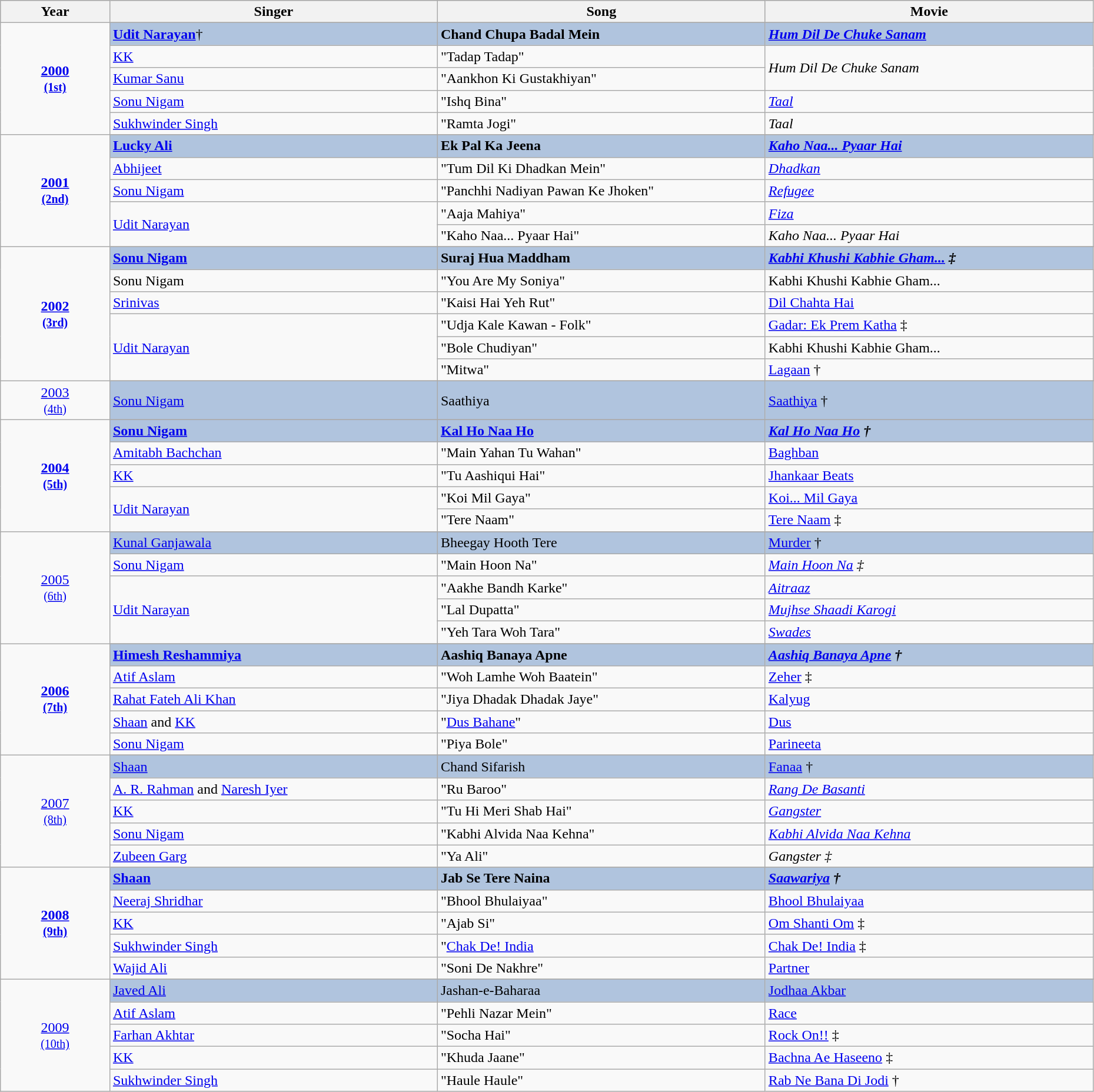<table class="wikitable" style="width:98%;">
<tr style="background:#bebebe;">
<th style="width:10%;">Year</th>
<th style="width:30%;">Singer</th>
<th style="width:30%;">Song</th>
<th style="width:30%;">Movie</th>
</tr>
<tr>
<td rowspan="6" style="text-align:center"><strong><a href='#'>2000<br><small>(1st)</small></a></strong></td>
</tr>
<tr style="background:#B0C4DE;">
<td><strong><a href='#'>Udit Narayan</a></strong>†</td>
<td><strong>Chand Chupa Badal Mein</strong></td>
<td><strong><em><a href='#'>Hum Dil De Chuke Sanam</a></em></strong></td>
</tr>
<tr>
<td><a href='#'>KK</a></td>
<td>"Tadap Tadap"</td>
<td rowspan="2"><em>Hum Dil De Chuke Sanam</em></td>
</tr>
<tr>
<td><a href='#'>Kumar Sanu</a></td>
<td>"Aankhon Ki Gustakhiyan"</td>
</tr>
<tr>
<td><a href='#'>Sonu Nigam</a></td>
<td>"Ishq Bina"</td>
<td><em><a href='#'>Taal</a></em></td>
</tr>
<tr>
<td><a href='#'>Sukhwinder Singh</a></td>
<td>"Ramta Jogi"</td>
<td><em>Taal</em></td>
</tr>
<tr>
<td rowspan=6 style="text-align:center"><strong><a href='#'>2001<br><small>(2nd)</small></a></strong></td>
</tr>
<tr style="background:#B0C4DE;">
<td><strong><a href='#'>Lucky Ali</a></strong></td>
<td><strong>Ek Pal Ka Jeena</strong></td>
<td><strong><em><a href='#'>Kaho Naa... Pyaar Hai</a></em></strong></td>
</tr>
<tr>
<td><a href='#'>Abhijeet</a></td>
<td>"Tum Dil Ki Dhadkan Mein"</td>
<td><em><a href='#'>Dhadkan</a></em></td>
</tr>
<tr>
<td><a href='#'>Sonu Nigam</a></td>
<td>"Panchhi Nadiyan Pawan Ke Jhoken"</td>
<td><a href='#'><em>Refugee</em></a></td>
</tr>
<tr>
<td rowspan="2"><a href='#'>Udit Narayan</a></td>
<td>"Aaja Mahiya"</td>
<td><em><a href='#'>Fiza</a></em></td>
</tr>
<tr>
<td>"Kaho Naa... Pyaar Hai"</td>
<td><em>Kaho Naa... Pyaar Hai</em></td>
</tr>
<tr>
<td rowspan=7 style="text-align:center"><strong><a href='#'>2002<br><small>(3rd)</small></a></strong></td>
</tr>
<tr style="background:#B0C4DE;">
<td><strong><a href='#'>Sonu Nigam</a></strong></td>
<td><strong>Suraj Hua Maddham</strong></td>
<td><strong><em><a href='#'>Kabhi Khushi Kabhie Gham...</a><strong> ‡<em></td>
</tr>
<tr>
<td>Sonu Nigam</td>
<td>"You Are My Soniya"</td>
<td></em>Kabhi Khushi Kabhie Gham...<em></td>
</tr>
<tr>
<td><a href='#'>Srinivas</a></td>
<td>"Kaisi Hai Yeh Rut"</td>
<td></em><a href='#'>Dil Chahta Hai</a><em></td>
</tr>
<tr>
<td rowspan="3"><a href='#'>Udit Narayan</a></td>
<td>"Udja Kale Kawan - Folk"</td>
<td></em><a href='#'>Gadar: Ek Prem Katha</a> ‡<em></td>
</tr>
<tr>
<td>"Bole Chudiyan"</td>
<td></em>Kabhi Khushi Kabhie Gham...<em></td>
</tr>
<tr>
<td>"Mitwa"</td>
<td></em><a href='#'>Lagaan</a> †<em></td>
</tr>
<tr>
<td rowspan=2 style="text-align:center"></strong><a href='#'>2003<br><small>(4th)</small></a><strong></td>
</tr>
<tr style="background:#B0C4DE;">
<td></strong><a href='#'>Sonu Nigam</a><strong></td>
<td></strong>Saathiya<strong></td>
<td></em></strong><a href='#'>Saathiya</a></strong> †</em></td>
</tr>
<tr>
<td rowspan=6 style="text-align:center"><strong><a href='#'>2004<br><small>(5th)</small></a></strong></td>
</tr>
<tr style="background:#B0C4DE;">
<td><strong><a href='#'>Sonu Nigam</a></strong></td>
<td><strong><a href='#'>Kal Ho Naa Ho</a></strong></td>
<td><strong><em><a href='#'>Kal Ho Naa Ho</a><strong> †<em></td>
</tr>
<tr>
<td><a href='#'>Amitabh Bachchan</a></td>
<td>"Main Yahan Tu Wahan"</td>
<td><a href='#'></em>Baghban<em></a></td>
</tr>
<tr>
<td><a href='#'>KK</a></td>
<td>"Tu Aashiqui Hai"</td>
<td></em><a href='#'>Jhankaar Beats</a><em></td>
</tr>
<tr>
<td rowspan="2"><a href='#'>Udit Narayan</a></td>
<td>"Koi Mil Gaya"</td>
<td></em><a href='#'>Koi... Mil Gaya</a><em></td>
</tr>
<tr>
<td>"Tere Naam"</td>
<td></em><a href='#'>Tere Naam</a> ‡<em></td>
</tr>
<tr>
<td rowspan=6 style="text-align:center"></strong><a href='#'>2005<br><small>(6th)</small></a><strong></td>
</tr>
<tr style="background:#B0C4DE;">
<td></strong><a href='#'>Kunal Ganjawala</a><strong></td>
<td></strong>Bheegay Hooth Tere<strong></td>
<td></em></strong><a href='#'>Murder</a></strong> †</em></td>
</tr>
<tr>
<td><a href='#'>Sonu Nigam</a></td>
<td>"Main Hoon Na"</td>
<td><em><a href='#'>Main Hoon Na</a> ‡</em></td>
</tr>
<tr>
<td rowspan="3"><a href='#'>Udit Narayan</a></td>
<td>"Aakhe Bandh Karke"</td>
<td><em><a href='#'>Aitraaz</a></em></td>
</tr>
<tr>
<td>"Lal Dupatta"</td>
<td><em><a href='#'>Mujhse Shaadi Karogi</a></em></td>
</tr>
<tr>
<td>"Yeh Tara Woh Tara"</td>
<td><em><a href='#'>Swades</a></em></td>
</tr>
<tr>
<td rowspan=6 style="text-align:center"><strong><a href='#'>2006<br><small>(7th)</small></a></strong></td>
</tr>
<tr style="background:#B0C4DE;">
<td><strong><a href='#'>Himesh Reshammiya</a></strong></td>
<td><strong>Aashiq Banaya Apne</strong></td>
<td><strong><em><a href='#'>Aashiq Banaya Apne</a><strong> †<em></td>
</tr>
<tr>
<td><a href='#'>Atif Aslam</a></td>
<td>"Woh Lamhe Woh Baatein"</td>
<td></em><a href='#'>Zeher</a> ‡<em></td>
</tr>
<tr>
<td><a href='#'>Rahat Fateh Ali Khan</a></td>
<td>"Jiya Dhadak Dhadak Jaye"</td>
<td></em><a href='#'>Kalyug</a><em></td>
</tr>
<tr>
<td><a href='#'>Shaan</a> and <a href='#'>KK</a></td>
<td>"<a href='#'>Dus Bahane</a>"</td>
<td></em><a href='#'>Dus</a><em></td>
</tr>
<tr>
<td><a href='#'>Sonu Nigam</a></td>
<td>"Piya Bole"</td>
<td></em><a href='#'>Parineeta</a><em></td>
</tr>
<tr>
<td rowspan=6 style="text-align:center"></strong><a href='#'>2007<br><small>(8th)</small></a><strong></td>
</tr>
<tr style="background:#B0C4DE;">
<td></strong><a href='#'>Shaan</a><strong></td>
<td></strong>Chand Sifarish<strong></td>
<td></em></strong><a href='#'>Fanaa</a></strong> †</em></td>
</tr>
<tr>
<td><a href='#'>A. R. Rahman</a> and <a href='#'>Naresh Iyer</a></td>
<td>"Ru Baroo"</td>
<td><em><a href='#'>Rang De Basanti</a></em></td>
</tr>
<tr>
<td><a href='#'>KK</a></td>
<td>"Tu Hi Meri Shab Hai"</td>
<td><em><a href='#'>Gangster</a></em></td>
</tr>
<tr>
<td><a href='#'>Sonu Nigam</a></td>
<td>"Kabhi Alvida Naa Kehna"</td>
<td><em><a href='#'>Kabhi Alvida Naa Kehna</a></em></td>
</tr>
<tr>
<td><a href='#'>Zubeen Garg</a></td>
<td>"Ya Ali"</td>
<td><em>Gangster ‡</em></td>
</tr>
<tr>
<td rowspan=6 style="text-align:center"><strong><a href='#'>2008<br><small>(9th)</small></a></strong></td>
</tr>
<tr style="background:#B0C4DE;">
<td><strong><a href='#'>Shaan</a></strong></td>
<td><strong>Jab Se Tere Naina</strong></td>
<td><strong><em><a href='#'>Saawariya</a><strong> †<em></td>
</tr>
<tr>
<td><a href='#'>Neeraj Shridhar</a></td>
<td>"Bhool Bhulaiyaa"</td>
<td></em><a href='#'>Bhool Bhulaiyaa</a><em></td>
</tr>
<tr>
<td><a href='#'>KK</a></td>
<td>"Ajab Si"</td>
<td></em><a href='#'>Om Shanti Om</a> ‡<em></td>
</tr>
<tr>
<td><a href='#'>Sukhwinder Singh</a></td>
<td>"<a href='#'>Chak De! India</a></td>
<td></em><a href='#'>Chak De! India</a> ‡<em></td>
</tr>
<tr>
<td><a href='#'>Wajid Ali</a></td>
<td>"Soni De Nakhre"</td>
<td><a href='#'></em>Partner<em></a></td>
</tr>
<tr>
<td rowspan=6 style="text-align:center"></strong><a href='#'>2009<br><small>(10th)</small></a><strong></td>
</tr>
<tr style="background:#B0C4DE;">
<td></strong><a href='#'>Javed Ali</a><strong></td>
<td></strong>Jashan-e-Baharaa<strong></td>
<td></em></strong><a href='#'>Jodhaa Akbar</a><strong><em></td>
</tr>
<tr>
<td><a href='#'>Atif Aslam</a></td>
<td>"Pehli Nazar Mein"</td>
<td><a href='#'></em>Race<em></a></td>
</tr>
<tr>
<td><a href='#'>Farhan Akhtar</a></td>
<td>"Socha Hai"</td>
<td></em><a href='#'>Rock On!!</a> ‡<em></td>
</tr>
<tr>
<td><a href='#'>KK</a></td>
<td>"Khuda Jaane"</td>
<td></em><a href='#'>Bachna Ae Haseeno</a> ‡<em></td>
</tr>
<tr>
<td><a href='#'>Sukhwinder Singh</a></td>
<td>"Haule Haule"</td>
<td></em><a href='#'>Rab Ne Bana Di Jodi</a> †<em></td>
</tr>
</table>
